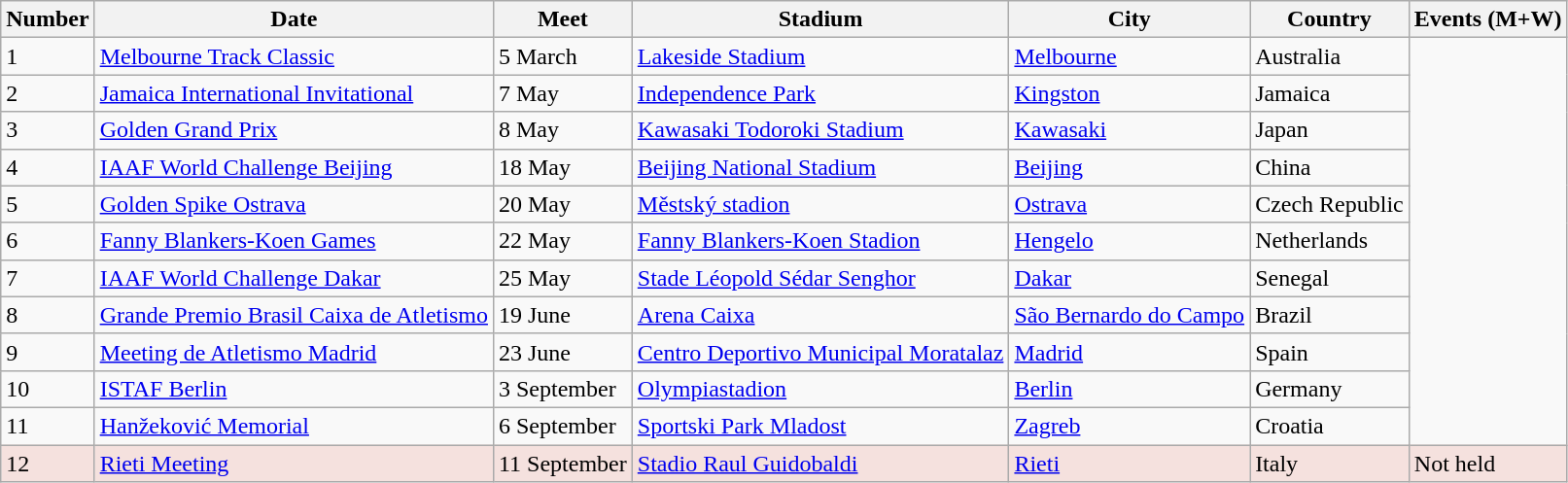<table class="wikitable sortable">
<tr>
<th>Number</th>
<th>Date</th>
<th>Meet</th>
<th>Stadium</th>
<th>City</th>
<th>Country</th>
<th>Events (M+W)</th>
</tr>
<tr>
<td>1</td>
<td><a href='#'>Melbourne Track Classic</a></td>
<td>5 March</td>
<td><a href='#'>Lakeside Stadium</a></td>
<td><a href='#'>Melbourne</a></td>
<td>Australia</td>
</tr>
<tr>
<td>2</td>
<td><a href='#'>Jamaica International Invitational</a></td>
<td>7 May</td>
<td><a href='#'>Independence Park</a></td>
<td><a href='#'>Kingston</a></td>
<td>Jamaica</td>
</tr>
<tr>
<td>3</td>
<td><a href='#'>Golden Grand Prix</a></td>
<td>8 May</td>
<td><a href='#'>Kawasaki Todoroki Stadium</a></td>
<td><a href='#'>Kawasaki</a></td>
<td>Japan</td>
</tr>
<tr>
<td>4</td>
<td><a href='#'>IAAF World Challenge Beijing</a></td>
<td>18 May</td>
<td><a href='#'>Beijing National Stadium</a></td>
<td><a href='#'>Beijing</a></td>
<td>China</td>
</tr>
<tr>
<td>5</td>
<td><a href='#'>Golden Spike Ostrava</a></td>
<td>20 May</td>
<td><a href='#'>Městský stadion</a></td>
<td><a href='#'>Ostrava</a></td>
<td>Czech Republic</td>
</tr>
<tr>
<td>6</td>
<td><a href='#'>Fanny Blankers-Koen Games</a></td>
<td>22 May</td>
<td><a href='#'>Fanny Blankers-Koen Stadion</a></td>
<td><a href='#'>Hengelo</a></td>
<td>Netherlands</td>
</tr>
<tr>
<td>7</td>
<td><a href='#'>IAAF World Challenge Dakar</a></td>
<td>25 May</td>
<td><a href='#'>Stade Léopold Sédar Senghor</a></td>
<td><a href='#'>Dakar</a></td>
<td>Senegal</td>
</tr>
<tr>
<td>8</td>
<td><a href='#'>Grande Premio Brasil Caixa de Atletismo</a></td>
<td>19 June</td>
<td><a href='#'>Arena Caixa</a></td>
<td><a href='#'>São Bernardo do Campo</a></td>
<td>Brazil</td>
</tr>
<tr>
<td>9</td>
<td><a href='#'>Meeting de Atletismo Madrid</a></td>
<td>23 June</td>
<td><a href='#'>Centro Deportivo Municipal Moratalaz</a></td>
<td><a href='#'>Madrid</a></td>
<td>Spain</td>
</tr>
<tr>
<td>10</td>
<td><a href='#'>ISTAF Berlin</a></td>
<td>3 September</td>
<td><a href='#'>Olympiastadion</a></td>
<td><a href='#'>Berlin</a></td>
<td>Germany</td>
</tr>
<tr>
<td>11</td>
<td><a href='#'>Hanžeković Memorial</a></td>
<td>6 September</td>
<td><a href='#'>Sportski Park Mladost</a></td>
<td><a href='#'>Zagreb</a></td>
<td>Croatia</td>
</tr>
<tr bgcolor=#f5e1de>
<td>12</td>
<td><a href='#'>Rieti Meeting</a></td>
<td>11 September</td>
<td><a href='#'>Stadio Raul Guidobaldi</a></td>
<td><a href='#'>Rieti</a></td>
<td>Italy</td>
<td>Not held</td>
</tr>
</table>
